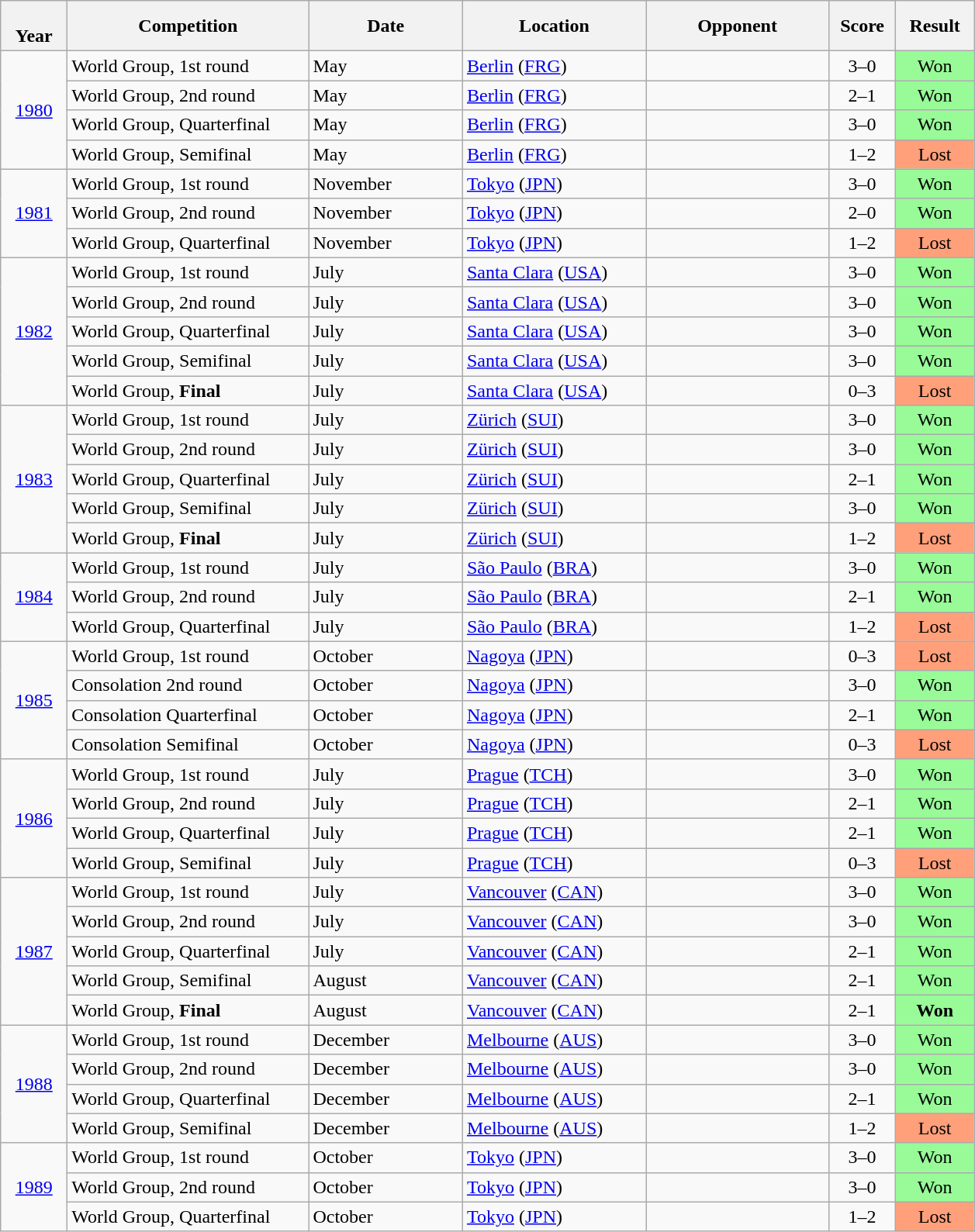<table class="wikitable collapsible collapsed nowrap">
<tr>
<th style="width:50px"><br> Year</th>
<th style="width:200px">Competition</th>
<th style="width:125px">Date</th>
<th style="width:150px">Location</th>
<th style="width:150px">Opponent</th>
<th style="width:50px">Score</th>
<th style="width:60px">Result</th>
</tr>
<tr>
<td align="center" rowspan="4"><a href='#'>1980</a></td>
<td>World Group, 1st round</td>
<td>May</td>
<td><a href='#'>Berlin</a> (<a href='#'>FRG</a>)</td>
<td></td>
<td align="center">3–0</td>
<td align="center" bgcolor="#98FB98">Won</td>
</tr>
<tr>
<td>World Group, 2nd round</td>
<td>May</td>
<td><a href='#'>Berlin</a> (<a href='#'>FRG</a>)</td>
<td></td>
<td align="center">2–1</td>
<td align="center" bgcolor="#98FB98">Won</td>
</tr>
<tr>
<td>World Group, Quarterfinal</td>
<td>May</td>
<td><a href='#'>Berlin</a> (<a href='#'>FRG</a>)</td>
<td></td>
<td align="center">3–0</td>
<td align="center" bgcolor="#98FB98">Won</td>
</tr>
<tr>
<td>World Group, Semifinal</td>
<td>May</td>
<td><a href='#'>Berlin</a> (<a href='#'>FRG</a>)</td>
<td></td>
<td align="center">1–2</td>
<td align="center" bgcolor="#FFA07A">Lost</td>
</tr>
<tr>
<td align="center" rowspan="3"><a href='#'>1981</a></td>
<td>World Group, 1st round</td>
<td>November</td>
<td><a href='#'>Tokyo</a> (<a href='#'>JPN</a>)</td>
<td></td>
<td align="center">3–0</td>
<td align="center" bgcolor="#98FB98">Won</td>
</tr>
<tr>
<td>World Group, 2nd round</td>
<td>November</td>
<td><a href='#'>Tokyo</a> (<a href='#'>JPN</a>)</td>
<td></td>
<td align="center">2–0</td>
<td align="center" bgcolor="#98FB98">Won</td>
</tr>
<tr>
<td>World Group, Quarterfinal</td>
<td>November</td>
<td><a href='#'>Tokyo</a> (<a href='#'>JPN</a>)</td>
<td></td>
<td align="center">1–2</td>
<td align="center" bgcolor="#FFA07A">Lost</td>
</tr>
<tr>
<td align="center" rowspan="5"><a href='#'>1982</a></td>
<td>World Group, 1st round</td>
<td>July</td>
<td><a href='#'>Santa Clara</a> (<a href='#'>USA</a>)</td>
<td></td>
<td align="center">3–0</td>
<td align="center" bgcolor="#98FB98">Won</td>
</tr>
<tr>
<td>World Group, 2nd round</td>
<td>July</td>
<td><a href='#'>Santa Clara</a> (<a href='#'>USA</a>)</td>
<td></td>
<td align="center">3–0</td>
<td align="center" bgcolor="#98FB98">Won</td>
</tr>
<tr>
<td>World Group, Quarterfinal</td>
<td>July</td>
<td><a href='#'>Santa Clara</a> (<a href='#'>USA</a>)</td>
<td></td>
<td align="center">3–0</td>
<td align="center" bgcolor="#98FB98">Won</td>
</tr>
<tr>
<td>World Group, Semifinal</td>
<td>July</td>
<td><a href='#'>Santa Clara</a> (<a href='#'>USA</a>)</td>
<td></td>
<td align="center">3–0</td>
<td align="center" bgcolor="#98FB98">Won</td>
</tr>
<tr>
<td>World Group, <strong>Final</strong></td>
<td>July</td>
<td><a href='#'>Santa Clara</a> (<a href='#'>USA</a>)</td>
<td></td>
<td align="center">0–3</td>
<td align="center" bgcolor="#FFA07A">Lost</td>
</tr>
<tr>
<td align="center" rowspan="5"><a href='#'>1983</a></td>
<td>World Group, 1st round</td>
<td>July</td>
<td><a href='#'>Zürich</a> (<a href='#'>SUI</a>)</td>
<td></td>
<td align="center">3–0</td>
<td align="center" bgcolor="#98FB98">Won</td>
</tr>
<tr>
<td>World Group, 2nd round</td>
<td>July</td>
<td><a href='#'>Zürich</a> (<a href='#'>SUI</a>)</td>
<td></td>
<td align="center">3–0</td>
<td align="center" bgcolor="#98FB98">Won</td>
</tr>
<tr>
<td>World Group, Quarterfinal</td>
<td>July</td>
<td><a href='#'>Zürich</a> (<a href='#'>SUI</a>)</td>
<td></td>
<td align="center">2–1</td>
<td align="center" bgcolor="#98FB98">Won</td>
</tr>
<tr>
<td>World Group, Semifinal</td>
<td>July</td>
<td><a href='#'>Zürich</a> (<a href='#'>SUI</a>)</td>
<td></td>
<td align="center">3–0</td>
<td align="center" bgcolor="#98FB98">Won</td>
</tr>
<tr>
<td>World Group, <strong>Final</strong></td>
<td>July</td>
<td><a href='#'>Zürich</a> (<a href='#'>SUI</a>)</td>
<td></td>
<td align="center">1–2</td>
<td align="center" bgcolor="#FFA07A">Lost</td>
</tr>
<tr>
<td align="center" rowspan="3"><a href='#'>1984</a></td>
<td>World Group, 1st round</td>
<td>July</td>
<td><a href='#'>São Paulo</a> (<a href='#'>BRA</a>)</td>
<td></td>
<td align="center">3–0</td>
<td align="center" bgcolor="#98FB98">Won</td>
</tr>
<tr>
<td>World Group, 2nd round</td>
<td>July</td>
<td><a href='#'>São Paulo</a> (<a href='#'>BRA</a>)</td>
<td></td>
<td align="center">2–1</td>
<td align="center" bgcolor="#98FB98">Won</td>
</tr>
<tr>
<td>World Group, Quarterfinal</td>
<td>July</td>
<td><a href='#'>São Paulo</a> (<a href='#'>BRA</a>)</td>
<td></td>
<td align="center">1–2</td>
<td align="center" bgcolor="#FFA07A">Lost</td>
</tr>
<tr>
<td align="center" rowspan="4"><a href='#'>1985</a></td>
<td>World Group, 1st round</td>
<td>October</td>
<td><a href='#'>Nagoya</a> (<a href='#'>JPN</a>)</td>
<td></td>
<td align="center">0–3</td>
<td align="center" bgcolor="#FFA07A">Lost</td>
</tr>
<tr>
<td>Consolation 2nd round</td>
<td>October</td>
<td><a href='#'>Nagoya</a> (<a href='#'>JPN</a>)</td>
<td></td>
<td align="center">3–0</td>
<td align="center" bgcolor="#98FB98">Won</td>
</tr>
<tr>
<td>Consolation Quarterfinal</td>
<td>October</td>
<td><a href='#'>Nagoya</a> (<a href='#'>JPN</a>)</td>
<td></td>
<td align="center">2–1</td>
<td align="center" bgcolor="#98FB98">Won</td>
</tr>
<tr>
<td>Consolation Semifinal</td>
<td>October</td>
<td><a href='#'>Nagoya</a> (<a href='#'>JPN</a>)</td>
<td></td>
<td align="center">0–3</td>
<td align="center" bgcolor="#FFA07A">Lost</td>
</tr>
<tr>
<td align="center" rowspan="4"><a href='#'>1986</a></td>
<td>World Group, 1st round</td>
<td>July</td>
<td><a href='#'>Prague</a> (<a href='#'>TCH</a>)</td>
<td></td>
<td align="center">3–0</td>
<td align="center" bgcolor="#98FB98">Won</td>
</tr>
<tr>
<td>World Group, 2nd round</td>
<td>July</td>
<td><a href='#'>Prague</a> (<a href='#'>TCH</a>)</td>
<td></td>
<td align="center">2–1</td>
<td align="center" bgcolor="#98FB98">Won</td>
</tr>
<tr>
<td>World Group, Quarterfinal</td>
<td>July</td>
<td><a href='#'>Prague</a> (<a href='#'>TCH</a>)</td>
<td></td>
<td align="center">2–1</td>
<td align="center" bgcolor="#98FB98">Won</td>
</tr>
<tr>
<td>World Group, Semifinal</td>
<td>July</td>
<td><a href='#'>Prague</a> (<a href='#'>TCH</a>)</td>
<td></td>
<td align="center">0–3</td>
<td align="center" bgcolor="#FFA07A">Lost</td>
</tr>
<tr>
<td align="center" rowspan="5"><a href='#'>1987</a></td>
<td>World Group, 1st round</td>
<td>July</td>
<td><a href='#'>Vancouver</a> (<a href='#'>CAN</a>)</td>
<td></td>
<td align="center">3–0</td>
<td align="center" bgcolor="#98FB98">Won</td>
</tr>
<tr>
<td>World Group, 2nd round</td>
<td>July</td>
<td><a href='#'>Vancouver</a> (<a href='#'>CAN</a>)</td>
<td></td>
<td align="center">3–0</td>
<td align="center" bgcolor="#98FB98">Won</td>
</tr>
<tr>
<td>World Group, Quarterfinal</td>
<td>July</td>
<td><a href='#'>Vancouver</a> (<a href='#'>CAN</a>)</td>
<td></td>
<td align="center">2–1</td>
<td align="center" bgcolor="#98FB98">Won</td>
</tr>
<tr>
<td>World Group, Semifinal</td>
<td>August</td>
<td><a href='#'>Vancouver</a> (<a href='#'>CAN</a>)</td>
<td></td>
<td align="center">2–1</td>
<td align="center" bgcolor="#98FB98">Won</td>
</tr>
<tr>
<td>World Group, <strong>Final</strong></td>
<td>August</td>
<td><a href='#'>Vancouver</a> (<a href='#'>CAN</a>)</td>
<td></td>
<td align="center">2–1</td>
<td align="center" bgcolor="#98FB98"><strong>Won</strong></td>
</tr>
<tr>
<td align="center" rowspan="4"><a href='#'>1988</a></td>
<td>World Group, 1st round</td>
<td>December</td>
<td><a href='#'>Melbourne</a> (<a href='#'>AUS</a>)</td>
<td></td>
<td align="center">3–0</td>
<td align="center" bgcolor="#98FB98">Won</td>
</tr>
<tr>
<td>World Group, 2nd round</td>
<td>December</td>
<td><a href='#'>Melbourne</a> (<a href='#'>AUS</a>)</td>
<td></td>
<td align="center">3–0</td>
<td align="center" bgcolor="#98FB98">Won</td>
</tr>
<tr>
<td>World Group, Quarterfinal</td>
<td>December</td>
<td><a href='#'>Melbourne</a> (<a href='#'>AUS</a>)</td>
<td></td>
<td align="center">2–1</td>
<td align="center" bgcolor="#98FB98">Won</td>
</tr>
<tr>
<td>World Group, Semifinal</td>
<td>December</td>
<td><a href='#'>Melbourne</a> (<a href='#'>AUS</a>)</td>
<td></td>
<td align="center">1–2</td>
<td align="center" bgcolor="#FFA07A">Lost</td>
</tr>
<tr>
<td align="center" rowspan="3"><a href='#'>1989</a></td>
<td>World Group, 1st round</td>
<td>October</td>
<td><a href='#'>Tokyo</a> (<a href='#'>JPN</a>)</td>
<td></td>
<td align="center">3–0</td>
<td align="center" bgcolor="#98FB98">Won</td>
</tr>
<tr>
<td>World Group, 2nd round</td>
<td>October</td>
<td><a href='#'>Tokyo</a> (<a href='#'>JPN</a>)</td>
<td></td>
<td align="center">3–0</td>
<td align="center" bgcolor="#98FB98">Won</td>
</tr>
<tr>
<td>World Group, Quarterfinal</td>
<td>October</td>
<td><a href='#'>Tokyo</a> (<a href='#'>JPN</a>)</td>
<td></td>
<td align="center">1–2</td>
<td align="center" bgcolor="#FFA07A">Lost</td>
</tr>
</table>
